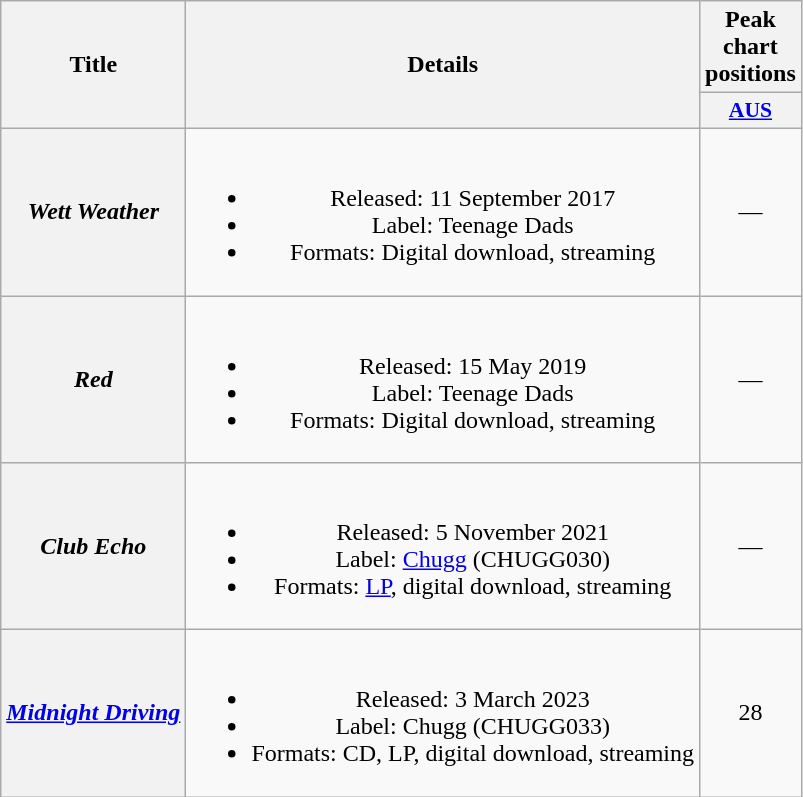<table class="wikitable plainrowheaders" style="text-align:center">
<tr>
<th scope="col" rowspan="2">Title</th>
<th scope="col" rowspan="2">Details</th>
<th scope="col" colspan="1">Peak chart positions</th>
</tr>
<tr>
<th scope="col" style="width:3em; font-size:90%"><a href='#'>AUS</a><br></th>
</tr>
<tr>
<th scope="row"><em>Wett Weather</em></th>
<td><br><ul><li>Released: 11 September 2017</li><li>Label: Teenage Dads</li><li>Formats: Digital download, streaming</li></ul></td>
<td>—</td>
</tr>
<tr>
<th scope="row"><em>Red</em></th>
<td><br><ul><li>Released: 15 May 2019</li><li>Label: Teenage Dads</li><li>Formats: Digital download, streaming</li></ul></td>
<td>—</td>
</tr>
<tr>
<th scope="row"><em>Club Echo</em></th>
<td><br><ul><li>Released: 5 November 2021</li><li>Label: <a href='#'>Chugg</a> (CHUGG030)</li><li>Formats: <a href='#'>LP</a>, digital download, streaming</li></ul></td>
<td>—</td>
</tr>
<tr>
<th scope="row"><em><a href='#'>Midnight Driving</a></em></th>
<td><br><ul><li>Released: 3 March 2023</li><li>Label: Chugg (CHUGG033)</li><li>Formats: CD, LP, digital download, streaming</li></ul></td>
<td>28</td>
</tr>
</table>
